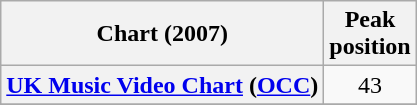<table class="wikitable unsortable plainrowheaders" style="text-align:center">
<tr>
<th scope="col">Chart (2007)</th>
<th scope="col">Peak<br> position</th>
</tr>
<tr>
<th scope="row"><a href='#'>UK Music Video Chart</a> (<a href='#'>OCC</a>)</th>
<td>43</td>
</tr>
<tr>
</tr>
</table>
